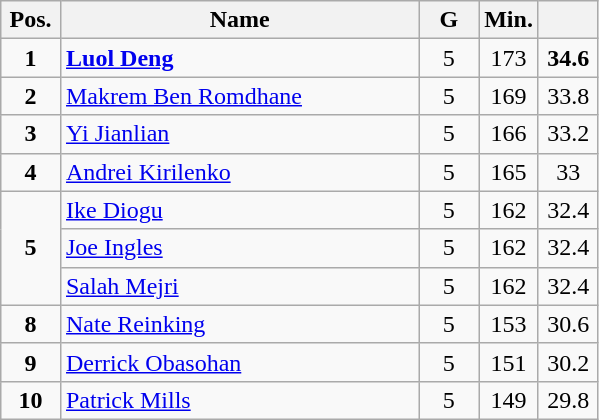<table class="wikitable">
<tr>
<th style="width:10%;">Pos.</th>
<th>Name</th>
<th style="width:10%;">G</th>
<th style="width:10%;">Min.</th>
<th style="width:10%;"></th>
</tr>
<tr align=center>
<td><strong>1</strong></td>
<td align=left> <strong><a href='#'>Luol Deng</a></strong></td>
<td>5</td>
<td>173</td>
<td><strong>34.6</strong></td>
</tr>
<tr align=center>
<td><strong>2</strong></td>
<td align=left> <a href='#'>Makrem Ben Romdhane</a></td>
<td>5</td>
<td>169</td>
<td>33.8</td>
</tr>
<tr align=center>
<td><strong>3</strong></td>
<td align=left> <a href='#'>Yi Jianlian</a></td>
<td>5</td>
<td>166</td>
<td>33.2</td>
</tr>
<tr align=center>
<td><strong>4</strong></td>
<td align=left> <a href='#'>Andrei Kirilenko</a></td>
<td>5</td>
<td>165</td>
<td>33</td>
</tr>
<tr align=center>
<td rowspan=3><strong>5</strong></td>
<td align=left> <a href='#'>Ike Diogu</a></td>
<td>5</td>
<td>162</td>
<td>32.4</td>
</tr>
<tr align=center>
<td align=left> <a href='#'>Joe Ingles</a></td>
<td>5</td>
<td>162</td>
<td>32.4</td>
</tr>
<tr align=center>
<td align=left> <a href='#'>Salah Mejri</a></td>
<td>5</td>
<td>162</td>
<td>32.4</td>
</tr>
<tr align=center>
<td><strong>8</strong></td>
<td align=left> <a href='#'>Nate Reinking</a></td>
<td>5</td>
<td>153</td>
<td>30.6</td>
</tr>
<tr align=center>
<td><strong>9</strong></td>
<td align=left> <a href='#'>Derrick Obasohan</a></td>
<td>5</td>
<td>151</td>
<td>30.2</td>
</tr>
<tr align=center>
<td><strong>10</strong></td>
<td align=left> <a href='#'>Patrick Mills</a></td>
<td>5</td>
<td>149</td>
<td>29.8</td>
</tr>
</table>
